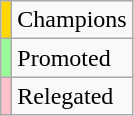<table class="wikitable">
<tr>
<td style="background:gold"></td>
<td>Champions</td>
</tr>
<tr>
<td bgcolor="palegreen"></td>
<td>Promoted</td>
</tr>
<tr>
<td bgcolor="pink"></td>
<td>Relegated</td>
</tr>
</table>
